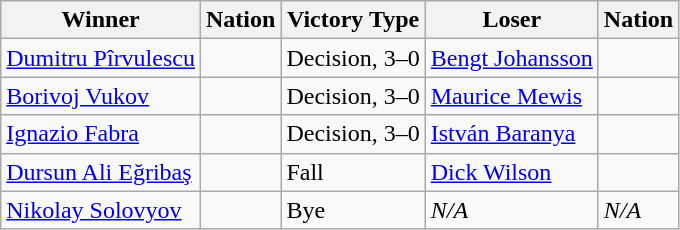<table class="wikitable sortable" style="text-align:left;">
<tr>
<th>Winner</th>
<th>Nation</th>
<th>Victory Type</th>
<th>Loser</th>
<th>Nation</th>
</tr>
<tr>
<td><a href='#'>Dumitru Pîrvulescu</a></td>
<td></td>
<td>Decision, 3–0</td>
<td><a href='#'>Bengt Johansson</a></td>
<td></td>
</tr>
<tr>
<td><a href='#'>Borivoj Vukov</a></td>
<td></td>
<td>Decision, 3–0</td>
<td><a href='#'>Maurice Mewis</a></td>
<td></td>
</tr>
<tr>
<td><a href='#'>Ignazio Fabra</a></td>
<td></td>
<td>Decision, 3–0</td>
<td><a href='#'>István Baranya</a></td>
<td></td>
</tr>
<tr>
<td><a href='#'>Dursun Ali Eğribaş</a></td>
<td></td>
<td>Fall</td>
<td><a href='#'>Dick Wilson</a></td>
<td></td>
</tr>
<tr>
<td><a href='#'>Nikolay Solovyov</a></td>
<td></td>
<td>Bye</td>
<td><em>N/A</em></td>
<td><em>N/A</em></td>
</tr>
</table>
